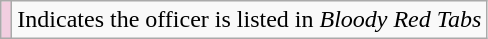<table class="wikitable">
<tr>
<th scope="row" style="background:#F2CEE0"></th>
<td>Indicates the officer is listed in <em>Bloody Red Tabs</em></td>
</tr>
</table>
